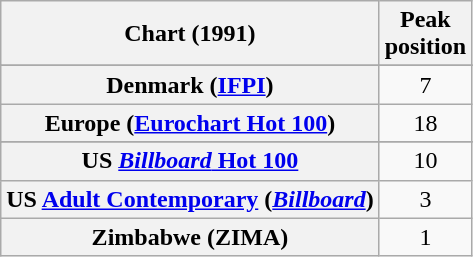<table class="wikitable sortable plainrowheaders" style="text-align:center">
<tr>
<th>Chart (1991)</th>
<th>Peak<br>position</th>
</tr>
<tr>
</tr>
<tr>
</tr>
<tr>
</tr>
<tr>
</tr>
<tr>
</tr>
<tr>
<th scope="row">Denmark (<a href='#'>IFPI</a>)</th>
<td>7</td>
</tr>
<tr>
<th scope="row">Europe (<a href='#'>Eurochart Hot 100</a>)</th>
<td>18</td>
</tr>
<tr>
</tr>
<tr>
</tr>
<tr>
</tr>
<tr>
</tr>
<tr>
</tr>
<tr>
<th scope="row">US <a href='#'><em>Billboard</em> Hot 100</a></th>
<td>10</td>
</tr>
<tr>
<th scope="row">US <a href='#'>Adult Contemporary</a> (<em><a href='#'>Billboard</a></em>)</th>
<td>3</td>
</tr>
<tr>
<th scope="row">Zimbabwe (ZIMA)</th>
<td>1</td>
</tr>
</table>
